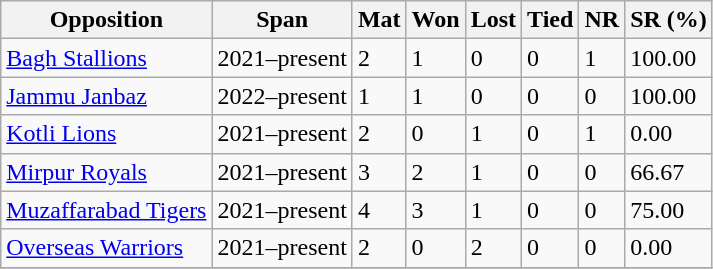<table class="wikitable sortable">
<tr>
<th>Opposition</th>
<th>Span</th>
<th>Mat</th>
<th>Won</th>
<th>Lost</th>
<th>Tied</th>
<th>NR</th>
<th>SR (%)</th>
</tr>
<tr>
<td><a href='#'>Bagh Stallions</a></td>
<td>2021–present</td>
<td>2</td>
<td>1</td>
<td>0</td>
<td>0</td>
<td>1</td>
<td>100.00</td>
</tr>
<tr>
<td><a href='#'>Jammu Janbaz</a></td>
<td>2022–present</td>
<td>1</td>
<td>1</td>
<td>0</td>
<td>0</td>
<td>0</td>
<td>100.00</td>
</tr>
<tr>
<td><a href='#'>Kotli Lions</a></td>
<td>2021–present</td>
<td>2</td>
<td>0</td>
<td>1</td>
<td>0</td>
<td>1</td>
<td>0.00</td>
</tr>
<tr>
<td><a href='#'>Mirpur Royals</a></td>
<td>2021–present</td>
<td>3</td>
<td>2</td>
<td>1</td>
<td>0</td>
<td>0</td>
<td>66.67</td>
</tr>
<tr>
<td><a href='#'>Muzaffarabad Tigers</a></td>
<td>2021–present</td>
<td>4</td>
<td>3</td>
<td>1</td>
<td>0</td>
<td>0</td>
<td>75.00</td>
</tr>
<tr>
<td><a href='#'>Overseas Warriors</a></td>
<td>2021–present</td>
<td>2</td>
<td>0</td>
<td>2</td>
<td>0</td>
<td>0</td>
<td>0.00</td>
</tr>
<tr>
</tr>
</table>
